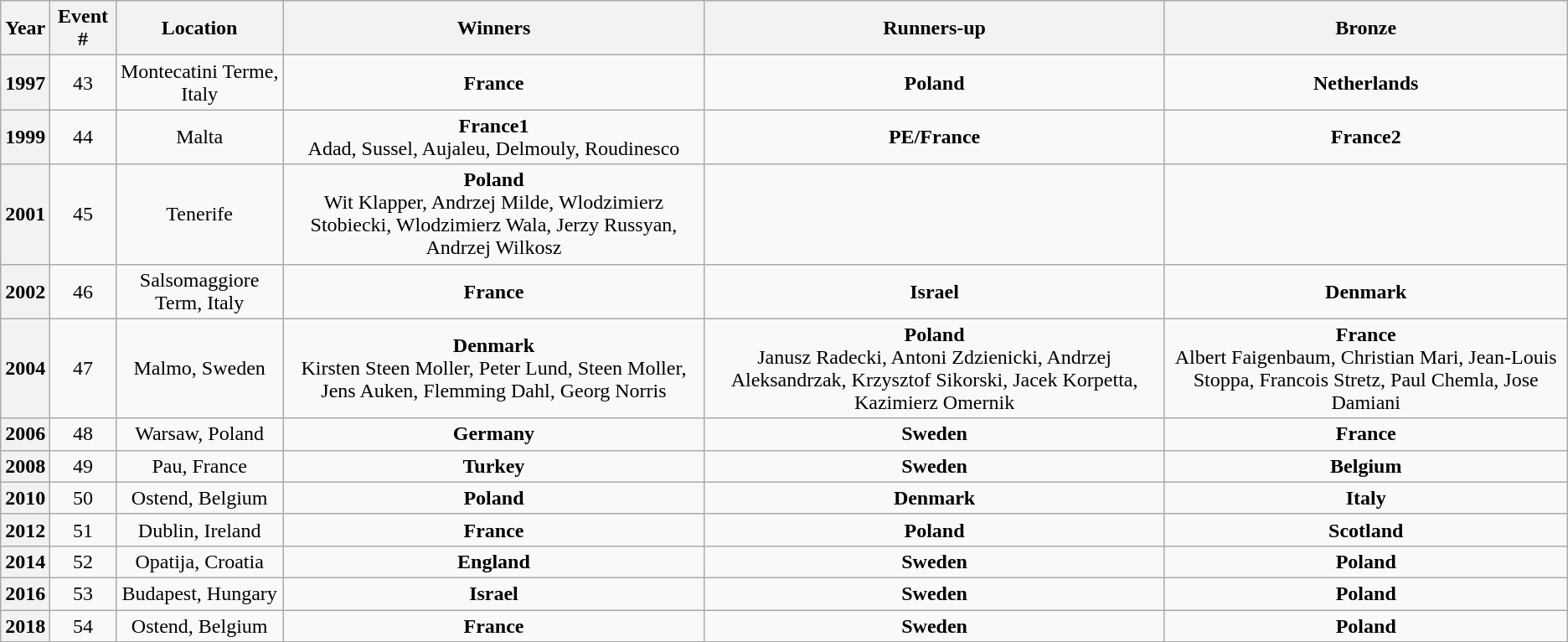<table class="wikitable" style="text-align:center">
<tr>
<th>Year</th>
<th>Event #</th>
<th>Location</th>
<th>Winners</th>
<th>Runners-up</th>
<th>Bronze</th>
</tr>
<tr>
<th>1997<br></th>
<td>43</td>
<td>Montecatini Terme, Italy</td>
<td> <strong>France</strong></td>
<td> <strong>Poland</strong></td>
<td> <strong>Netherlands</strong></td>
</tr>
<tr>
<th>1999<br></th>
<td>44</td>
<td>Malta</td>
<td> <strong>France1</strong><br>Adad, Sussel, Aujaleu, Delmouly, Roudinesco</td>
<td> <strong>PE/France</strong></td>
<td> <strong>France2</strong></td>
</tr>
<tr>
<th>2001<br></th>
<td>45</td>
<td>Tenerife</td>
<td> <strong>Poland</strong><br>Wit Klapper, Andrzej Milde, Wlodzimierz Stobiecki, Wlodzimierz Wala, Jerzy Russyan, Andrzej Wilkosz</td>
<td></td>
<td></td>
</tr>
<tr>
<th>2002<br></th>
<td>46</td>
<td>Salsomaggiore Term, Italy</td>
<td> <strong>France</strong></td>
<td> <strong>Israel</strong></td>
<td> <strong>Denmark</strong></td>
</tr>
<tr>
<th>2004<br></th>
<td>47</td>
<td>Malmo, Sweden</td>
<td> <strong>Denmark</strong><br>Kirsten Steen Moller,
Peter Lund,
Steen Moller,
Jens Auken,
Flemming Dahl,
Georg Norris</td>
<td> <strong>Poland</strong><br>Janusz Radecki,
Antoni Zdzienicki,
Andrzej Aleksandrzak,
Krzysztof Sikorski,
Jacek Korpetta,
Kazimierz Omernik</td>
<td> <strong>France</strong><br>Albert Faigenbaum,
Christian Mari,
Jean-Louis Stoppa,
Francois Stretz,
Paul Chemla,
Jose Damiani</td>
</tr>
<tr>
<th>2006<br></th>
<td>48</td>
<td>Warsaw, Poland</td>
<td> <strong>Germany</strong></td>
<td> <strong>Sweden</strong></td>
<td> <strong>France</strong></td>
</tr>
<tr>
<th>2008<br></th>
<td>49</td>
<td>Pau, France</td>
<td> <strong>Turkey</strong></td>
<td> <strong>Sweden</strong></td>
<td> <strong>Belgium</strong></td>
</tr>
<tr>
<th>2010<br></th>
<td>50</td>
<td>Ostend, Belgium</td>
<td> <strong>Poland</strong></td>
<td> <strong>Denmark</strong></td>
<td> <strong>Italy</strong></td>
</tr>
<tr>
<th>2012<br></th>
<td>51</td>
<td>Dublin, Ireland</td>
<td> <strong>France</strong></td>
<td> <strong>Poland</strong></td>
<td> <strong>Scotland</strong></td>
</tr>
<tr>
<th>2014<br></th>
<td>52</td>
<td>Opatija, Croatia</td>
<td> <strong>England</strong></td>
<td> <strong>Sweden</strong></td>
<td> <strong>Poland</strong></td>
</tr>
<tr>
<th>2016<br></th>
<td>53</td>
<td>Budapest, Hungary</td>
<td> <strong>Israel</strong></td>
<td> <strong>Sweden</strong></td>
<td> <strong>Poland</strong></td>
</tr>
<tr>
<th>2018<br></th>
<td>54</td>
<td>Ostend, Belgium</td>
<td> <strong>France</strong></td>
<td> <strong>Sweden</strong></td>
<td> <strong>Poland</strong></td>
</tr>
</table>
